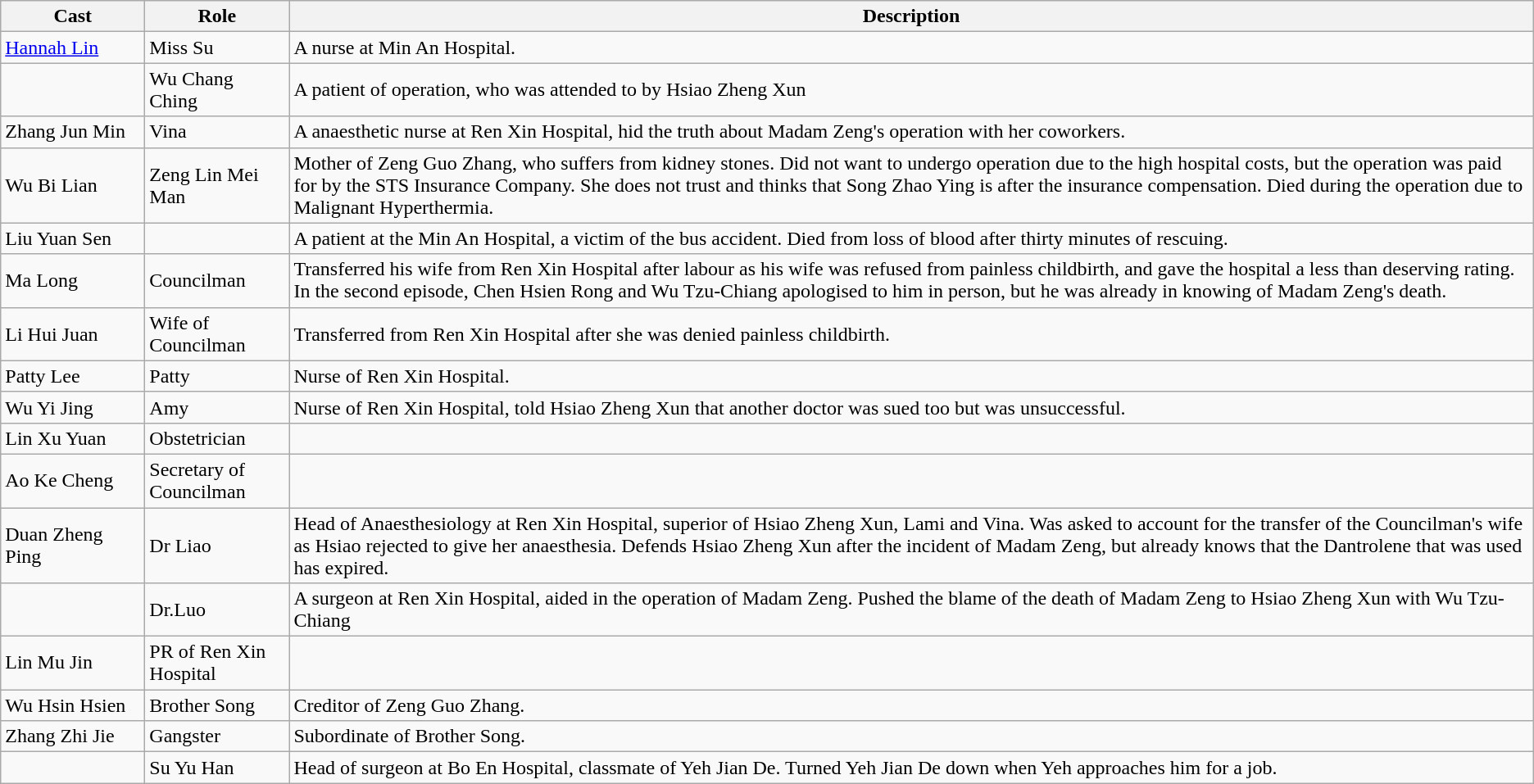<table class="wikitable">
<tr>
<th width="110px">Cast</th>
<th width="110px">Role</th>
<th>Description</th>
</tr>
<tr>
<td><a href='#'>Hannah Lin</a></td>
<td>Miss Su</td>
<td>A nurse at Min An Hospital.</td>
</tr>
<tr>
<td></td>
<td>Wu Chang Ching</td>
<td>A patient of operation, who was attended to by Hsiao Zheng Xun</td>
</tr>
<tr>
<td>Zhang Jun Min</td>
<td>Vina</td>
<td>A anaesthetic nurse at Ren Xin Hospital, hid the truth about Madam Zeng's operation with her coworkers.</td>
</tr>
<tr>
<td>Wu Bi Lian</td>
<td>Zeng Lin Mei Man</td>
<td>Mother of Zeng Guo Zhang, who suffers from kidney stones. Did not want to undergo operation due to the high hospital costs, but the operation was paid for by the STS Insurance Company. She does not trust and thinks that Song Zhao Ying is after the insurance compensation. Died during the operation due to Malignant Hyperthermia.</td>
</tr>
<tr>
<td>Liu Yuan Sen</td>
<td></td>
<td>A patient at the Min An Hospital, a victim of the bus accident. Died from loss of blood after thirty minutes of rescuing.</td>
</tr>
<tr>
<td>Ma Long</td>
<td>Councilman</td>
<td>Transferred his wife from Ren Xin Hospital after labour as his wife was refused from painless childbirth, and gave the hospital a less than deserving rating. In the second episode, Chen Hsien Rong and Wu Tzu-Chiang apologised to him in person, but he was already in knowing of Madam Zeng's death.</td>
</tr>
<tr>
<td>Li Hui Juan</td>
<td>Wife of Councilman</td>
<td>Transferred from Ren Xin Hospital after she was denied painless childbirth.</td>
</tr>
<tr>
<td>Patty Lee</td>
<td>Patty</td>
<td>Nurse of Ren Xin Hospital.</td>
</tr>
<tr>
<td>Wu Yi Jing</td>
<td>Amy</td>
<td>Nurse of Ren Xin Hospital, told Hsiao Zheng Xun that another doctor was sued too but was unsuccessful.</td>
</tr>
<tr>
<td>Lin Xu Yuan</td>
<td>Obstetrician</td>
<td></td>
</tr>
<tr>
<td>Ao Ke Cheng</td>
<td>Secretary of Councilman</td>
<td></td>
</tr>
<tr>
<td>Duan Zheng Ping</td>
<td>Dr Liao</td>
<td>Head of Anaesthesiology at Ren Xin Hospital, superior of Hsiao Zheng Xun, Lami and Vina. Was asked to account for the transfer of the Councilman's wife as Hsiao rejected to give her anaesthesia. Defends Hsiao Zheng Xun after the incident of Madam Zeng, but already knows that the Dantrolene that was used has expired.</td>
</tr>
<tr>
<td></td>
<td>Dr.Luo</td>
<td>A surgeon at Ren Xin Hospital, aided in the operation of Madam Zeng. Pushed the blame of the death of Madam Zeng to Hsiao Zheng Xun with Wu Tzu-Chiang</td>
</tr>
<tr>
<td>Lin Mu Jin</td>
<td>PR of Ren Xin Hospital</td>
<td></td>
</tr>
<tr>
<td>Wu Hsin Hsien</td>
<td>Brother Song</td>
<td>Creditor of Zeng Guo Zhang.</td>
</tr>
<tr>
<td>Zhang Zhi Jie</td>
<td>Gangster</td>
<td>Subordinate of Brother Song.</td>
</tr>
<tr>
<td></td>
<td>Su Yu Han</td>
<td>Head of surgeon at Bo En Hospital, classmate of Yeh Jian De. Turned Yeh Jian De down when Yeh approaches him for a job.</td>
</tr>
</table>
